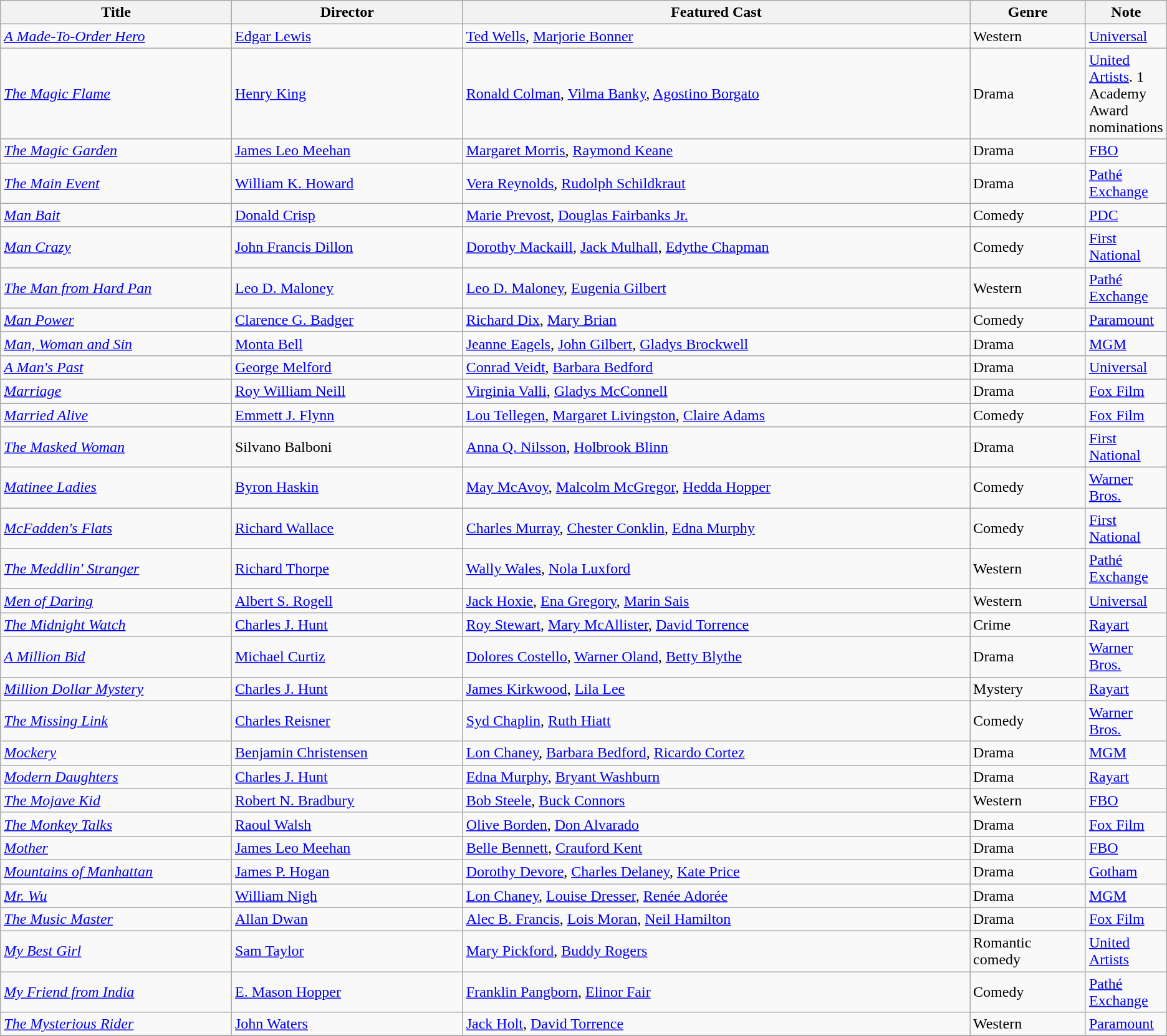<table class="wikitable">
<tr>
<th style="width:20%;">Title</th>
<th style="width:20%;">Director</th>
<th style="width:44%;">Featured Cast</th>
<th style="width:10%;">Genre</th>
<th style="width:10%;">Note</th>
</tr>
<tr>
<td><em><a href='#'>A Made-To-Order Hero</a></em></td>
<td><a href='#'>Edgar Lewis</a></td>
<td><a href='#'>Ted Wells</a>, <a href='#'>Marjorie Bonner</a></td>
<td>Western</td>
<td><a href='#'>Universal</a></td>
</tr>
<tr>
<td><em><a href='#'>The Magic Flame</a></em></td>
<td><a href='#'>Henry King</a></td>
<td><a href='#'>Ronald Colman</a>, <a href='#'>Vilma Banky</a>, <a href='#'>Agostino Borgato</a></td>
<td>Drama</td>
<td><a href='#'>United Artists</a>. 1 Academy Award nominations</td>
</tr>
<tr>
<td><em><a href='#'>The Magic Garden</a></em></td>
<td><a href='#'>James Leo Meehan</a></td>
<td><a href='#'>Margaret Morris</a>, <a href='#'>Raymond Keane</a></td>
<td>Drama</td>
<td><a href='#'>FBO</a></td>
</tr>
<tr>
<td><em><a href='#'>The Main Event</a></em></td>
<td><a href='#'>William K. Howard</a></td>
<td><a href='#'>Vera Reynolds</a>, <a href='#'>Rudolph Schildkraut</a></td>
<td>Drama</td>
<td><a href='#'>Pathé Exchange</a></td>
</tr>
<tr>
<td><em><a href='#'>Man Bait</a></em></td>
<td><a href='#'>Donald Crisp</a></td>
<td><a href='#'>Marie Prevost</a>, <a href='#'>Douglas Fairbanks Jr.</a></td>
<td>Comedy</td>
<td><a href='#'>PDC</a></td>
</tr>
<tr>
<td><em><a href='#'>Man Crazy</a></em></td>
<td><a href='#'>John Francis Dillon</a></td>
<td><a href='#'>Dorothy Mackaill</a>, <a href='#'>Jack Mulhall</a>, <a href='#'>Edythe Chapman</a></td>
<td>Comedy</td>
<td><a href='#'>First National</a></td>
</tr>
<tr>
<td><em><a href='#'>The Man from Hard Pan</a></em></td>
<td><a href='#'>Leo D. Maloney</a></td>
<td><a href='#'>Leo D. Maloney</a>, <a href='#'>Eugenia Gilbert</a></td>
<td>Western</td>
<td><a href='#'>Pathé Exchange</a></td>
</tr>
<tr>
<td><em><a href='#'>Man Power</a></em></td>
<td><a href='#'>Clarence G. Badger</a></td>
<td><a href='#'>Richard Dix</a>, <a href='#'>Mary Brian</a></td>
<td>Comedy</td>
<td><a href='#'>Paramount</a></td>
</tr>
<tr>
<td><em><a href='#'>Man, Woman and Sin</a></em></td>
<td><a href='#'>Monta Bell</a></td>
<td><a href='#'>Jeanne Eagels</a>, <a href='#'>John Gilbert</a>, <a href='#'>Gladys Brockwell</a></td>
<td>Drama</td>
<td><a href='#'>MGM</a></td>
</tr>
<tr>
<td><em><a href='#'>A Man's Past</a></em></td>
<td><a href='#'>George Melford</a></td>
<td><a href='#'>Conrad Veidt</a>, <a href='#'>Barbara Bedford</a></td>
<td>Drama</td>
<td><a href='#'>Universal</a></td>
</tr>
<tr>
<td><em><a href='#'>Marriage</a></em></td>
<td><a href='#'>Roy William Neill</a></td>
<td><a href='#'>Virginia Valli</a>, <a href='#'>Gladys McConnell</a></td>
<td>Drama</td>
<td><a href='#'>Fox Film</a></td>
</tr>
<tr>
<td><em><a href='#'>Married Alive</a></em></td>
<td><a href='#'>Emmett J. Flynn</a></td>
<td><a href='#'>Lou Tellegen</a>, <a href='#'>Margaret Livingston</a>, <a href='#'>Claire Adams</a></td>
<td>Comedy</td>
<td><a href='#'>Fox Film</a></td>
</tr>
<tr>
<td><em><a href='#'>The Masked Woman</a></em></td>
<td>Silvano Balboni</td>
<td><a href='#'>Anna Q. Nilsson</a>, <a href='#'>Holbrook Blinn</a></td>
<td>Drama</td>
<td><a href='#'>First National</a></td>
</tr>
<tr>
<td><em><a href='#'>Matinee Ladies</a></em></td>
<td><a href='#'>Byron Haskin</a></td>
<td><a href='#'>May McAvoy</a>, <a href='#'>Malcolm McGregor</a>, <a href='#'>Hedda Hopper</a></td>
<td>Comedy</td>
<td><a href='#'>Warner Bros.</a></td>
</tr>
<tr>
<td><em><a href='#'>McFadden's Flats</a></em></td>
<td><a href='#'>Richard Wallace</a></td>
<td><a href='#'>Charles Murray</a>, <a href='#'>Chester Conklin</a>, <a href='#'>Edna Murphy</a></td>
<td>Comedy</td>
<td><a href='#'>First National</a></td>
</tr>
<tr>
<td><em><a href='#'>The Meddlin' Stranger</a></em></td>
<td><a href='#'>Richard Thorpe</a></td>
<td><a href='#'>Wally Wales</a>, <a href='#'>Nola Luxford</a></td>
<td>Western</td>
<td><a href='#'>Pathé Exchange</a></td>
</tr>
<tr>
<td><em><a href='#'>Men of Daring</a></em></td>
<td><a href='#'>Albert S. Rogell</a></td>
<td><a href='#'>Jack Hoxie</a>, <a href='#'>Ena Gregory</a>, <a href='#'>Marin Sais</a></td>
<td>Western</td>
<td><a href='#'>Universal</a></td>
</tr>
<tr>
<td><em><a href='#'>The Midnight Watch</a></em></td>
<td><a href='#'>Charles J. Hunt</a></td>
<td><a href='#'>Roy Stewart</a>, <a href='#'>Mary McAllister</a>, <a href='#'>David Torrence</a></td>
<td>Crime</td>
<td><a href='#'>Rayart</a></td>
</tr>
<tr>
<td><em><a href='#'>A Million Bid</a></em></td>
<td><a href='#'>Michael Curtiz</a></td>
<td><a href='#'>Dolores Costello</a>, <a href='#'>Warner Oland</a>, <a href='#'>Betty Blythe</a></td>
<td>Drama</td>
<td><a href='#'>Warner Bros.</a></td>
</tr>
<tr>
<td><em><a href='#'>Million Dollar Mystery</a></em></td>
<td><a href='#'>Charles J. Hunt</a></td>
<td><a href='#'>James Kirkwood</a>, <a href='#'>Lila Lee</a></td>
<td>Mystery</td>
<td><a href='#'>Rayart</a></td>
</tr>
<tr>
<td><em><a href='#'>The Missing Link</a></em></td>
<td><a href='#'>Charles Reisner</a></td>
<td><a href='#'>Syd Chaplin</a>, <a href='#'>Ruth Hiatt</a></td>
<td>Comedy</td>
<td><a href='#'>Warner Bros.</a></td>
</tr>
<tr>
<td><em><a href='#'>Mockery</a></em></td>
<td><a href='#'>Benjamin Christensen</a></td>
<td><a href='#'>Lon Chaney</a>, <a href='#'>Barbara Bedford</a>, <a href='#'>Ricardo Cortez</a></td>
<td>Drama</td>
<td><a href='#'>MGM</a></td>
</tr>
<tr>
<td><em><a href='#'>Modern Daughters</a></em></td>
<td><a href='#'>Charles J. Hunt</a></td>
<td><a href='#'>Edna Murphy</a>, <a href='#'>Bryant Washburn</a></td>
<td>Drama</td>
<td><a href='#'>Rayart</a></td>
</tr>
<tr>
<td><em><a href='#'>The Mojave Kid</a></em></td>
<td><a href='#'>Robert N. Bradbury</a></td>
<td><a href='#'>Bob Steele</a>, <a href='#'>Buck Connors</a></td>
<td>Western</td>
<td><a href='#'>FBO</a></td>
</tr>
<tr>
<td><em><a href='#'>The Monkey Talks</a></em></td>
<td><a href='#'>Raoul Walsh</a></td>
<td><a href='#'>Olive Borden</a>, <a href='#'>Don Alvarado</a></td>
<td>Drama</td>
<td><a href='#'>Fox Film</a></td>
</tr>
<tr>
<td><em><a href='#'>Mother</a></em></td>
<td><a href='#'>James Leo Meehan</a></td>
<td><a href='#'>Belle Bennett</a>, <a href='#'>Crauford Kent</a></td>
<td>Drama</td>
<td><a href='#'>FBO</a></td>
</tr>
<tr>
<td><em><a href='#'>Mountains of Manhattan</a></em></td>
<td><a href='#'>James P. Hogan</a></td>
<td><a href='#'>Dorothy Devore</a>, <a href='#'>Charles Delaney</a>, <a href='#'>Kate Price</a></td>
<td>Drama</td>
<td><a href='#'>Gotham</a></td>
</tr>
<tr>
<td><em><a href='#'>Mr. Wu</a></em></td>
<td><a href='#'>William Nigh</a></td>
<td><a href='#'>Lon Chaney</a>, <a href='#'>Louise Dresser</a>, <a href='#'>Renée Adorée</a></td>
<td>Drama</td>
<td><a href='#'>MGM</a></td>
</tr>
<tr>
<td><em><a href='#'>The Music Master</a></em></td>
<td><a href='#'>Allan Dwan</a></td>
<td><a href='#'>Alec B. Francis</a>, <a href='#'>Lois Moran</a>, <a href='#'>Neil Hamilton</a></td>
<td>Drama</td>
<td><a href='#'>Fox Film</a></td>
</tr>
<tr>
<td><em><a href='#'>My Best Girl</a></em></td>
<td><a href='#'>Sam Taylor</a></td>
<td><a href='#'>Mary Pickford</a>, <a href='#'>Buddy Rogers</a></td>
<td>Romantic comedy</td>
<td><a href='#'>United Artists</a></td>
</tr>
<tr>
<td><em><a href='#'>My Friend from India</a></em></td>
<td><a href='#'>E. Mason Hopper</a></td>
<td><a href='#'>Franklin Pangborn</a>, <a href='#'>Elinor Fair</a></td>
<td>Comedy</td>
<td><a href='#'>Pathé Exchange</a></td>
</tr>
<tr>
<td><em><a href='#'>The Mysterious Rider</a></em></td>
<td><a href='#'>John Waters</a></td>
<td><a href='#'>Jack Holt</a>, <a href='#'>David Torrence</a></td>
<td>Western</td>
<td><a href='#'>Paramount</a></td>
</tr>
<tr>
</tr>
</table>
